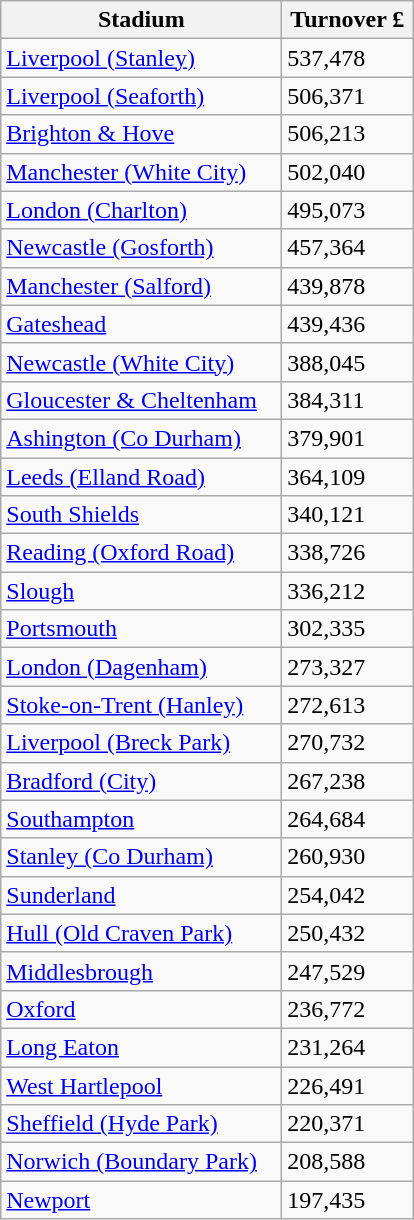<table class="wikitable">
<tr>
<th width=180>Stadium</th>
<th width=80>Turnover £</th>
</tr>
<tr>
<td><a href='#'>Liverpool (Stanley)</a></td>
<td>537,478</td>
</tr>
<tr>
<td><a href='#'>Liverpool (Seaforth)</a></td>
<td>506,371</td>
</tr>
<tr>
<td><a href='#'>Brighton & Hove</a></td>
<td>506,213</td>
</tr>
<tr>
<td><a href='#'>Manchester (White City)</a></td>
<td>502,040</td>
</tr>
<tr>
<td><a href='#'>London (Charlton)</a></td>
<td>495,073</td>
</tr>
<tr>
<td><a href='#'>Newcastle (Gosforth)</a></td>
<td>457,364</td>
</tr>
<tr>
<td><a href='#'>Manchester (Salford)</a></td>
<td>439,878</td>
</tr>
<tr>
<td><a href='#'>Gateshead</a></td>
<td>439,436</td>
</tr>
<tr>
<td><a href='#'>Newcastle (White City)</a></td>
<td>388,045</td>
</tr>
<tr>
<td><a href='#'>Gloucester & Cheltenham</a></td>
<td>384,311</td>
</tr>
<tr>
<td><a href='#'>Ashington (Co Durham)</a></td>
<td>379,901</td>
</tr>
<tr>
<td><a href='#'>Leeds (Elland Road)</a></td>
<td>364,109</td>
</tr>
<tr>
<td><a href='#'>South Shields</a></td>
<td>340,121</td>
</tr>
<tr>
<td><a href='#'>Reading (Oxford Road)</a></td>
<td>338,726</td>
</tr>
<tr>
<td><a href='#'>Slough</a></td>
<td>336,212</td>
</tr>
<tr>
<td><a href='#'>Portsmouth</a></td>
<td>302,335</td>
</tr>
<tr>
<td><a href='#'>London (Dagenham)</a></td>
<td>273,327</td>
</tr>
<tr>
<td><a href='#'>Stoke-on-Trent (Hanley)</a></td>
<td>272,613</td>
</tr>
<tr>
<td><a href='#'>Liverpool (Breck Park)</a></td>
<td>270,732</td>
</tr>
<tr>
<td><a href='#'>Bradford (City)</a></td>
<td>267,238</td>
</tr>
<tr>
<td><a href='#'>Southampton</a></td>
<td>264,684</td>
</tr>
<tr>
<td><a href='#'>Stanley (Co Durham)</a></td>
<td>260,930</td>
</tr>
<tr>
<td><a href='#'>Sunderland</a></td>
<td>254,042</td>
</tr>
<tr>
<td><a href='#'>Hull (Old Craven Park)</a></td>
<td>250,432</td>
</tr>
<tr>
<td><a href='#'>Middlesbrough</a></td>
<td>247,529</td>
</tr>
<tr>
<td><a href='#'>Oxford</a></td>
<td>236,772</td>
</tr>
<tr>
<td><a href='#'>Long Eaton</a></td>
<td>231,264</td>
</tr>
<tr>
<td><a href='#'>West Hartlepool</a></td>
<td>226,491</td>
</tr>
<tr>
<td><a href='#'>Sheffield (Hyde Park)</a></td>
<td>220,371</td>
</tr>
<tr>
<td><a href='#'>Norwich (Boundary Park)</a></td>
<td>208,588</td>
</tr>
<tr>
<td><a href='#'>Newport</a></td>
<td>197,435</td>
</tr>
</table>
